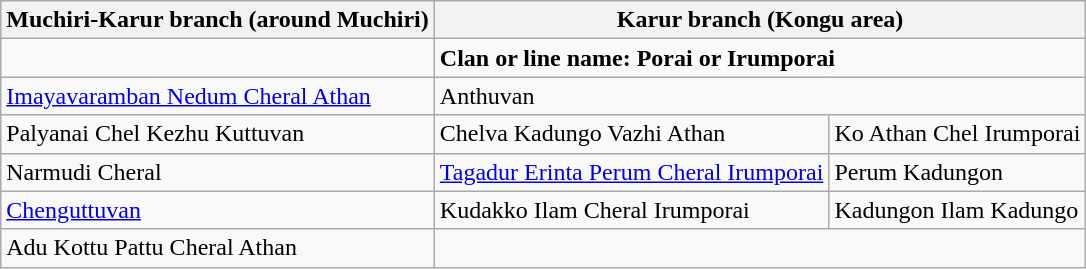<table class="wikitable">
<tr>
<th>Muchiri-Karur branch (around Muchiri)</th>
<th colspan="2">Karur branch (Kongu area)</th>
</tr>
<tr>
<td></td>
<td colspan="2"><strong>Clan or line name: Porai or Irumporai</strong></td>
</tr>
<tr>
<td><a href='#'>Imayavaramban Nedum Cheral Athan</a></td>
<td colspan="2">Anthuvan</td>
</tr>
<tr>
<td>Palyanai Chel Kezhu Kuttuvan</td>
<td>Chelva Kadungo Vazhi Athan</td>
<td>Ko Athan Chel Irumporai</td>
</tr>
<tr>
<td>Narmudi Cheral</td>
<td><a href='#'>Tagadur Erinta Perum Cheral Irumporai</a></td>
<td>Perum Kadungon</td>
</tr>
<tr>
<td><a href='#'>Chenguttuvan</a></td>
<td>Kudakko Ilam Cheral Irumporai</td>
<td>Kadungon Ilam Kadungo</td>
</tr>
<tr>
<td>Adu Kottu Pattu Cheral Athan</td>
<td colspan="2"></td>
</tr>
</table>
